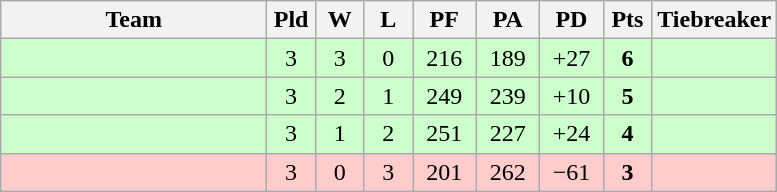<table class="wikitable" style="text-align:center;">
<tr>
<th width=170>Team</th>
<th width=25>Pld</th>
<th width=25>W</th>
<th width=25>L</th>
<th width=35>PF</th>
<th width=35>PA</th>
<th width=35>PD</th>
<th width=25>Pts</th>
<th width=50>Tiebreaker</th>
</tr>
<tr style="background:#ccffcc">
<td style=text-align:left"></td>
<td>3</td>
<td>3</td>
<td>0</td>
<td>216</td>
<td>189</td>
<td>+27</td>
<td><strong>6</strong></td>
<td></td>
</tr>
<tr style="background:#ccffcc">
<td style=text-align:left"></td>
<td>3</td>
<td>2</td>
<td>1</td>
<td>249</td>
<td>239</td>
<td>+10</td>
<td><strong>5</strong></td>
<td></td>
</tr>
<tr style="background:#ccffcc">
<td style=text-align:left"></td>
<td>3</td>
<td>1</td>
<td>2</td>
<td>251</td>
<td>227</td>
<td>+24</td>
<td><strong>4</strong></td>
<td></td>
</tr>
<tr style="background:#ffcccc">
<td style=text-align:left"></td>
<td>3</td>
<td>0</td>
<td>3</td>
<td>201</td>
<td>262</td>
<td>−61</td>
<td><strong>3</strong></td>
<td></td>
</tr>
</table>
